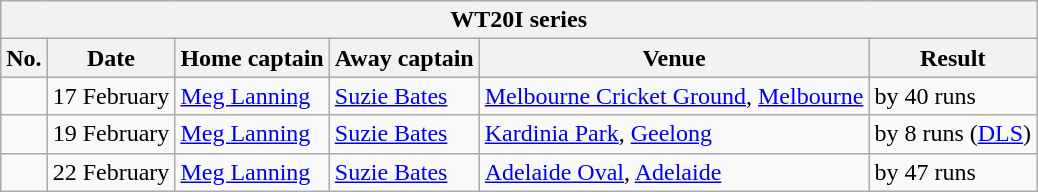<table class="wikitable">
<tr>
<th colspan="6">WT20I series</th>
</tr>
<tr>
<th>No.</th>
<th>Date</th>
<th>Home captain</th>
<th>Away captain</th>
<th>Venue</th>
<th>Result</th>
</tr>
<tr>
<td></td>
<td>17 February</td>
<td><a href='#'>Meg Lanning</a></td>
<td><a href='#'>Suzie Bates</a></td>
<td><a href='#'>Melbourne Cricket Ground</a>, <a href='#'>Melbourne</a></td>
<td> by 40 runs</td>
</tr>
<tr>
<td></td>
<td>19 February</td>
<td><a href='#'>Meg Lanning</a></td>
<td><a href='#'>Suzie Bates</a></td>
<td><a href='#'>Kardinia Park</a>, <a href='#'>Geelong</a></td>
<td> by 8 runs (<a href='#'>DLS</a>)</td>
</tr>
<tr>
<td></td>
<td>22 February</td>
<td><a href='#'>Meg Lanning</a></td>
<td><a href='#'>Suzie Bates</a></td>
<td><a href='#'>Adelaide Oval</a>, <a href='#'>Adelaide</a></td>
<td> by 47 runs</td>
</tr>
</table>
